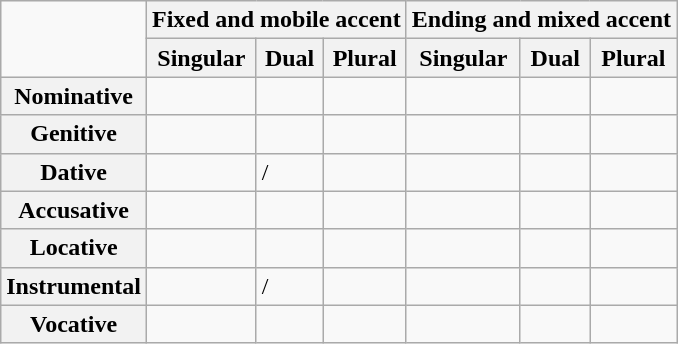<table class="wikitable">
<tr>
<td rowspan="2"></td>
<th colspan="3">Fixed and mobile accent</th>
<th colspan="3">Ending and mixed accent</th>
</tr>
<tr>
<th>Singular</th>
<th>Dual</th>
<th>Plural</th>
<th>Singular</th>
<th>Dual</th>
<th>Plural</th>
</tr>
<tr>
<th>Nominative</th>
<td></td>
<td></td>
<td></td>
<td></td>
<td></td>
<td></td>
</tr>
<tr>
<th>Genitive</th>
<td></td>
<td></td>
<td></td>
<td></td>
<td></td>
<td></td>
</tr>
<tr>
<th>Dative</th>
<td></td>
<td> / </td>
<td></td>
<td></td>
<td></td>
<td></td>
</tr>
<tr>
<th>Accusative</th>
<td></td>
<td></td>
<td></td>
<td></td>
<td></td>
<td></td>
</tr>
<tr>
<th>Locative</th>
<td></td>
<td></td>
<td></td>
<td></td>
<td></td>
<td></td>
</tr>
<tr>
<th>Instrumental</th>
<td></td>
<td> / </td>
<td></td>
<td></td>
<td></td>
<td></td>
</tr>
<tr>
<th>Vocative</th>
<td></td>
<td></td>
<td></td>
<td></td>
<td></td>
<td></td>
</tr>
</table>
